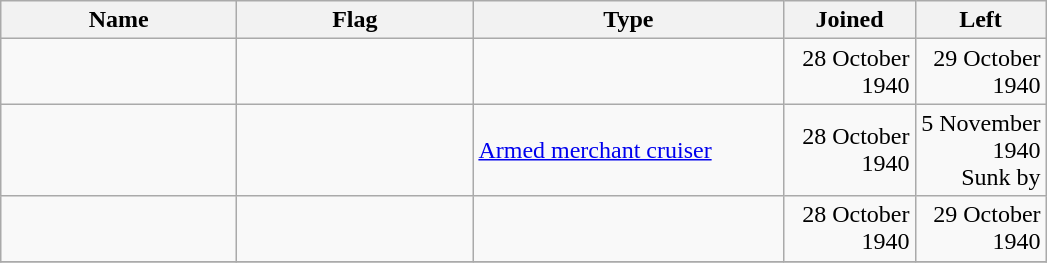<table class="wikitable sortable">
<tr>
<th scope="col" width="150px">Name</th>
<th scope="col" width="150px">Flag</th>
<th width="200px">Type</th>
<th width="80px">Joined</th>
<th width="80px">Left</th>
</tr>
<tr>
<td align="left"></td>
<td align="left"></td>
<td align="left"></td>
<td align="right">28 October 1940</td>
<td align="right">29 October 1940</td>
</tr>
<tr>
<td align="left"></td>
<td align="left"></td>
<td align="left"><a href='#'>Armed merchant cruiser</a></td>
<td align="right">28 October 1940</td>
<td align="right">5 November 1940<br>Sunk by </td>
</tr>
<tr>
<td align="left"></td>
<td align="left"></td>
<td align="left"></td>
<td align="right">28 October 1940</td>
<td align="right">29 October 1940</td>
</tr>
<tr>
</tr>
</table>
